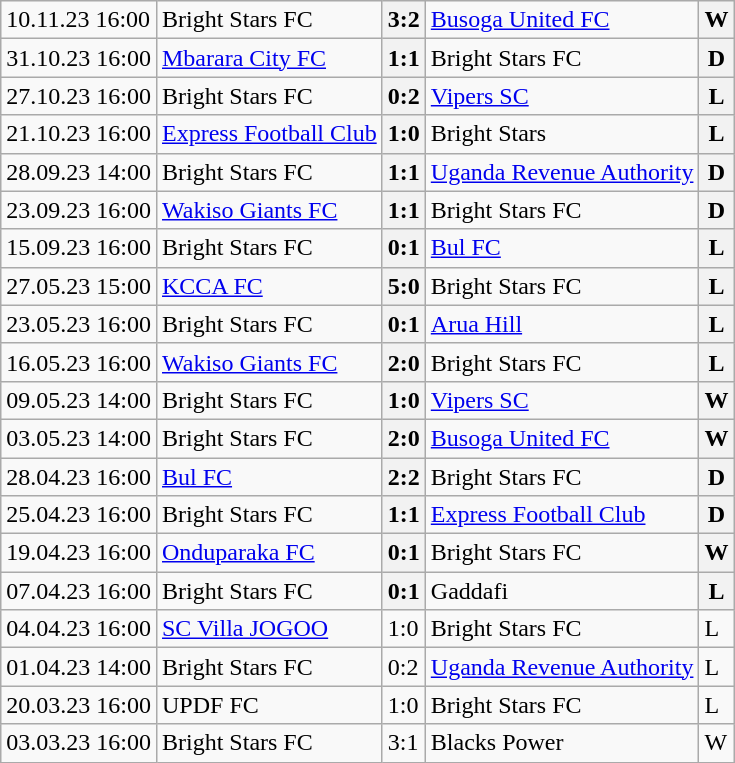<table class="wikitable">
<tr>
<td>10.11.23 16:00</td>
<td>Bright Stars FC</td>
<th>3:2</th>
<td><a href='#'>Busoga United FC</a></td>
<th>W</th>
</tr>
<tr>
<td>31.10.23 16:00</td>
<td><a href='#'>Mbarara City FC</a></td>
<th>1:1</th>
<td>Bright Stars FC</td>
<th>D</th>
</tr>
<tr>
<td>27.10.23 16:00</td>
<td>Bright Stars FC</td>
<th>0:2</th>
<td><a href='#'>Vipers SC</a></td>
<th>L</th>
</tr>
<tr>
<td>21.10.23 16:00</td>
<td><a href='#'>Express Football Club</a></td>
<th>1:0</th>
<td>Bright Stars</td>
<th>L</th>
</tr>
<tr>
<td>28.09.23 14:00</td>
<td>Bright Stars FC</td>
<th>1:1</th>
<td><a href='#'>Uganda Revenue Authority</a></td>
<th>D</th>
</tr>
<tr>
<td>23.09.23 16:00</td>
<td><a href='#'>Wakiso Giants FC</a></td>
<th>1:1</th>
<td>Bright Stars FC</td>
<th>D</th>
</tr>
<tr>
<td>15.09.23 16:00</td>
<td>Bright Stars FC</td>
<th>0:1</th>
<td><a href='#'>Bul FC</a></td>
<th>L</th>
</tr>
<tr>
<td>27.05.23 15:00</td>
<td><a href='#'>KCCA FC</a></td>
<th>5:0</th>
<td>Bright Stars FC</td>
<th>L</th>
</tr>
<tr>
<td>23.05.23 16:00</td>
<td>Bright Stars FC</td>
<th>0:1</th>
<td><a href='#'>Arua Hill</a></td>
<th>L</th>
</tr>
<tr>
<td>16.05.23 16:00</td>
<td><a href='#'>Wakiso Giants FC</a></td>
<th>2:0</th>
<td>Bright Stars FC</td>
<th>L</th>
</tr>
<tr>
<td>09.05.23 14:00</td>
<td>Bright Stars FC</td>
<th>1:0</th>
<td><a href='#'>Vipers SC</a></td>
<th>W</th>
</tr>
<tr>
<td>03.05.23 14:00</td>
<td>Bright Stars FC</td>
<th>2:0</th>
<td><a href='#'>Busoga United FC</a></td>
<th>W</th>
</tr>
<tr>
<td>28.04.23 16:00</td>
<td><a href='#'>Bul FC</a></td>
<th>2:2</th>
<td>Bright Stars FC</td>
<th>D</th>
</tr>
<tr>
<td>25.04.23 16:00</td>
<td>Bright Stars FC</td>
<th>1:1</th>
<td><a href='#'>Express Football Club</a></td>
<th>D</th>
</tr>
<tr>
<td>19.04.23 16:00</td>
<td><a href='#'>Onduparaka FC</a></td>
<th>0:1</th>
<td>Bright Stars FC</td>
<th>W</th>
</tr>
<tr>
<td>07.04.23 16:00</td>
<td>Bright Stars FC</td>
<th>0:1</th>
<td>Gaddafi</td>
<th>L</th>
</tr>
<tr>
<td>04.04.23 16:00</td>
<td><a href='#'>SC Villa JOGOO</a></td>
<td>1:0</td>
<td>Bright Stars FC</td>
<td>L</td>
</tr>
<tr>
<td>01.04.23 14:00</td>
<td>Bright Stars FC</td>
<td>0:2</td>
<td><a href='#'>Uganda Revenue Authority</a></td>
<td>L</td>
</tr>
<tr>
<td>20.03.23 16:00</td>
<td>UPDF FC</td>
<td>1:0</td>
<td>Bright Stars FC</td>
<td>L</td>
</tr>
<tr>
<td>03.03.23 16:00</td>
<td>Bright Stars FC</td>
<td>3:1</td>
<td>Blacks Power</td>
<td>W</td>
</tr>
</table>
